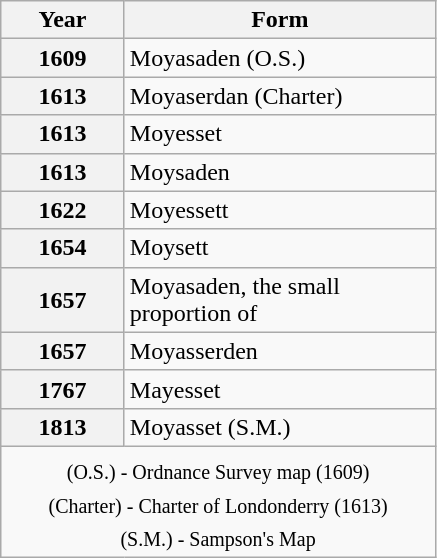<table class="wikitable" style="margin:0 0 0 3em; border:1px solid darkgrey;">
<tr>
<th style="width:75px;">Year</th>
<th style="width:200px;">Form</th>
</tr>
<tr>
<th>1609</th>
<td>Moyasaden (O.S.) </td>
</tr>
<tr>
<th>1613</th>
<td>Moyaserdan (Charter) </td>
</tr>
<tr>
<th>1613</th>
<td>Moyesset</td>
</tr>
<tr>
<th>1613</th>
<td>Moysaden</td>
</tr>
<tr>
<th>1622</th>
<td>Moyessett</td>
</tr>
<tr>
<th>1654</th>
<td>Moysett</td>
</tr>
<tr>
<th>1657</th>
<td>Moyasaden, the small proportion of</td>
</tr>
<tr>
<th>1657</th>
<td>Moyasserden</td>
</tr>
<tr>
<th>1767</th>
<td>Mayesset</td>
</tr>
<tr>
<th>1813</th>
<td>Moyasset (S.M.) </td>
</tr>
<tr>
<td colspan="2" align="center"><sub>(O.S.) - Ordnance Survey map (1609)<br>(Charter) - Charter of Londonderry (1613)<br>(S.M.) - Sampson's Map</sub></td>
</tr>
</table>
